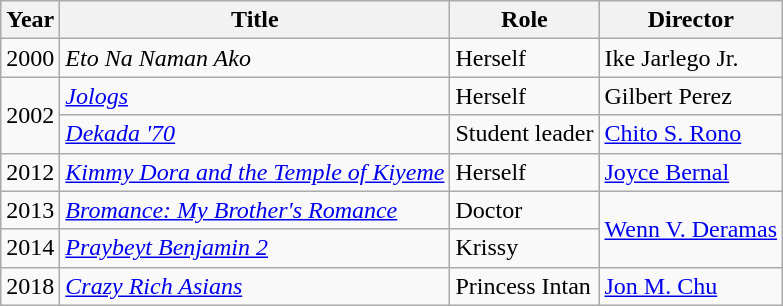<table class="wikitable">
<tr>
<th>Year</th>
<th>Title</th>
<th>Role</th>
<th>Director</th>
</tr>
<tr>
<td>2000</td>
<td><em>Eto Na Naman Ako</em></td>
<td>Herself</td>
<td>Ike Jarlego Jr.</td>
</tr>
<tr>
<td rowspan="2">2002</td>
<td><em><a href='#'>Jologs</a></em></td>
<td>Herself</td>
<td>Gilbert Perez</td>
</tr>
<tr>
<td><em><a href='#'>Dekada '70</a></em></td>
<td>Student leader</td>
<td><a href='#'>Chito S. Rono</a></td>
</tr>
<tr>
<td>2012</td>
<td><em><a href='#'>Kimmy Dora and the Temple of Kiyeme</a></em></td>
<td>Herself</td>
<td><a href='#'>Joyce Bernal</a></td>
</tr>
<tr>
<td>2013</td>
<td><em><a href='#'>Bromance: My Brother's Romance</a></em></td>
<td>Doctor</td>
<td rowspan="2"><a href='#'>Wenn V. Deramas</a></td>
</tr>
<tr>
<td>2014</td>
<td><em><a href='#'>Praybeyt Benjamin 2</a></em></td>
<td>Krissy</td>
</tr>
<tr>
<td>2018</td>
<td><em><a href='#'>Crazy Rich Asians</a></em></td>
<td>Princess Intan</td>
<td><a href='#'>Jon M. Chu</a></td>
</tr>
</table>
